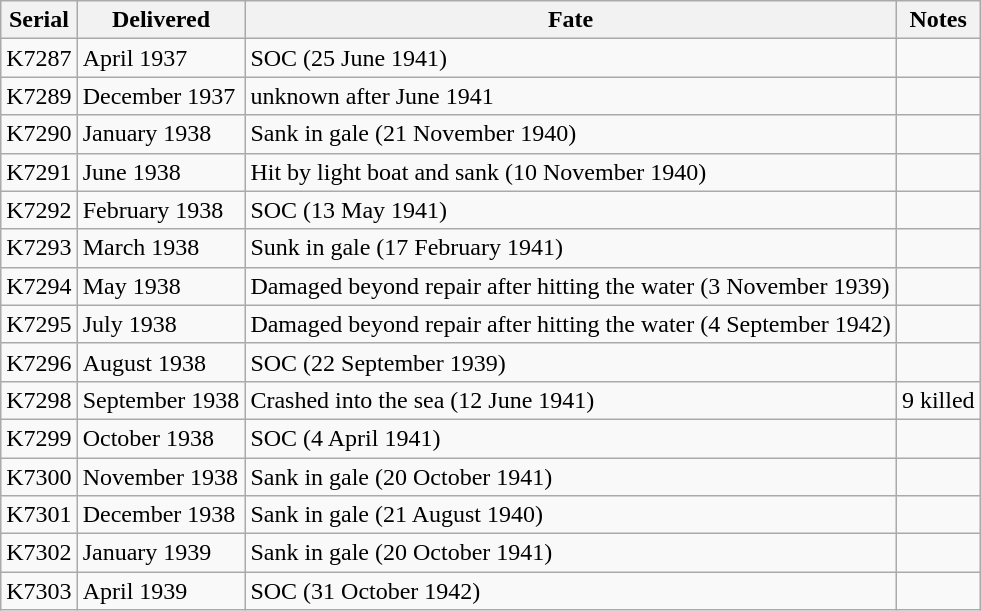<table class="wikitable">
<tr>
<th>Serial</th>
<th>Delivered</th>
<th>Fate</th>
<th>Notes</th>
</tr>
<tr>
<td>K7287</td>
<td>April 1937</td>
<td>SOC (25 June 1941)</td>
<td></td>
</tr>
<tr>
<td>K7289</td>
<td>December 1937</td>
<td>unknown after June 1941</td>
<td></td>
</tr>
<tr>
<td>K7290</td>
<td>January 1938</td>
<td>Sank in gale (21 November 1940)</td>
<td></td>
</tr>
<tr>
<td>K7291</td>
<td>June 1938</td>
<td>Hit by light boat and sank (10 November 1940)</td>
<td></td>
</tr>
<tr>
<td>K7292</td>
<td>February 1938</td>
<td>SOC (13 May 1941)</td>
<td></td>
</tr>
<tr>
<td>K7293</td>
<td>March 1938</td>
<td>Sunk in gale (17 February 1941)</td>
<td></td>
</tr>
<tr>
<td>K7294</td>
<td>May 1938</td>
<td>Damaged beyond repair after hitting the water (3 November 1939)</td>
<td></td>
</tr>
<tr>
<td>K7295</td>
<td>July 1938</td>
<td>Damaged beyond repair after hitting the water (4 September 1942)</td>
<td></td>
</tr>
<tr>
<td>K7296</td>
<td>August 1938</td>
<td>SOC (22 September 1939)</td>
<td></td>
</tr>
<tr>
<td>K7298</td>
<td>September 1938</td>
<td>Crashed into the sea (12 June 1941)</td>
<td>9 killed</td>
</tr>
<tr>
<td>K7299</td>
<td>October 1938</td>
<td>SOC (4 April 1941)</td>
<td></td>
</tr>
<tr>
<td>K7300</td>
<td>November 1938</td>
<td>Sank in gale (20 October 1941)</td>
<td></td>
</tr>
<tr>
<td>K7301</td>
<td>December 1938</td>
<td>Sank in gale (21 August 1940)</td>
<td></td>
</tr>
<tr>
<td>K7302</td>
<td>January 1939</td>
<td>Sank in gale (20 October 1941)</td>
<td></td>
</tr>
<tr>
<td>K7303</td>
<td>April 1939</td>
<td>SOC (31 October 1942)</td>
<td></td>
</tr>
</table>
